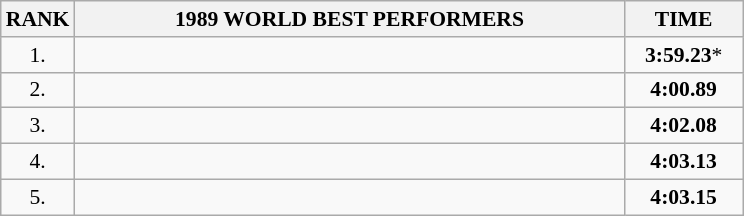<table class="wikitable" style="border-collapse: collapse; font-size: 90%;">
<tr>
<th>RANK</th>
<th align="center" style="width: 25em">1989 WORLD BEST PERFORMERS</th>
<th align="center" style="width: 5em">TIME</th>
</tr>
<tr>
<td align="center">1.</td>
<td></td>
<td align="center"><strong>3:59.23</strong>*</td>
</tr>
<tr>
<td align="center">2.</td>
<td></td>
<td align="center"><strong>4:00.89</strong></td>
</tr>
<tr>
<td align="center">3.</td>
<td></td>
<td align="center"><strong>4:02.08</strong></td>
</tr>
<tr>
<td align=center>4.</td>
<td></td>
<td align=center><strong>4:03.13</strong></td>
</tr>
<tr>
<td align=center>5.</td>
<td></td>
<td align=center><strong>4:03.15</strong></td>
</tr>
</table>
